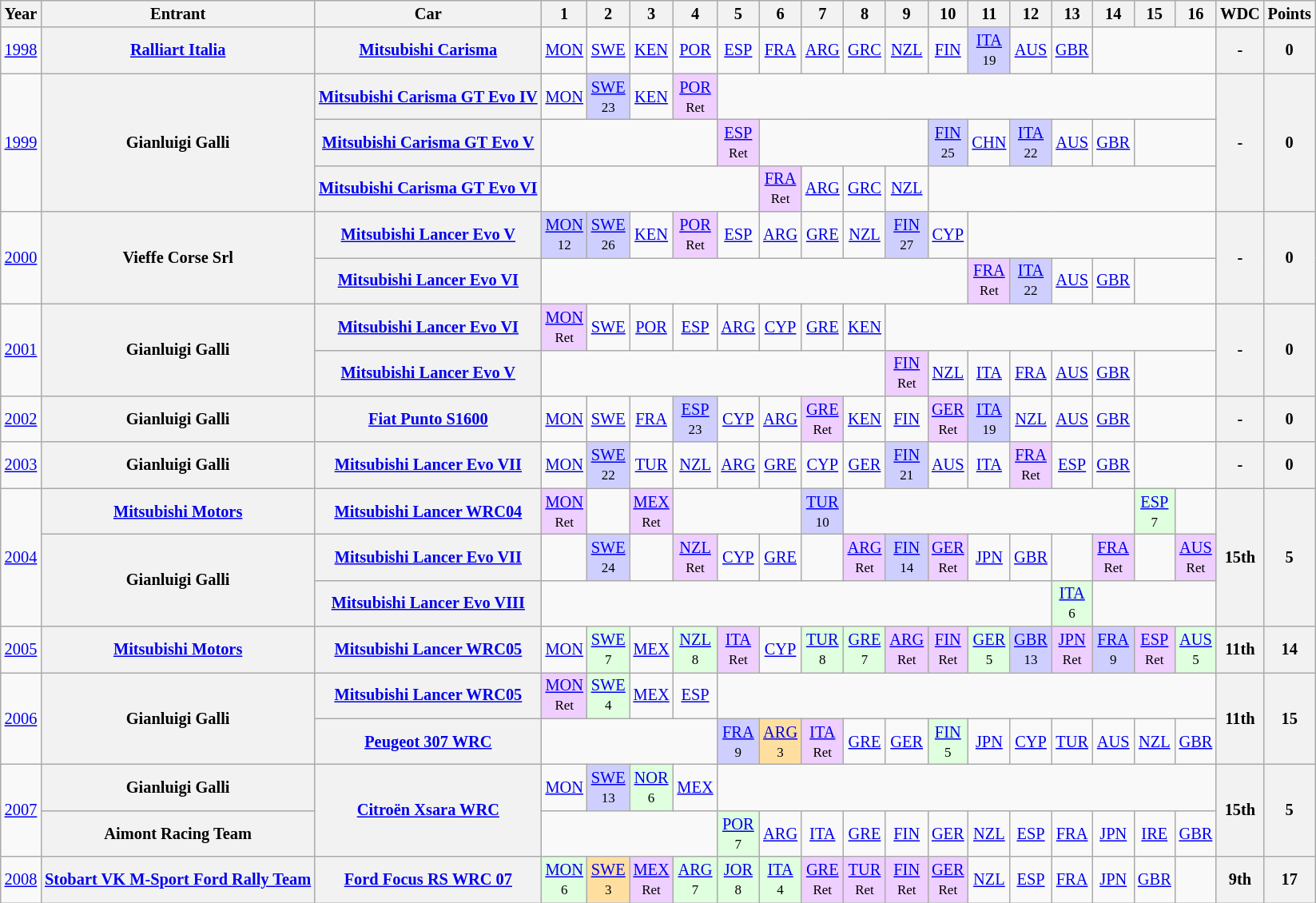<table class="wikitable" style="text-align:center; font-size:85%">
<tr>
<th>Year</th>
<th>Entrant</th>
<th>Car</th>
<th>1</th>
<th>2</th>
<th>3</th>
<th>4</th>
<th>5</th>
<th>6</th>
<th>7</th>
<th>8</th>
<th>9</th>
<th>10</th>
<th>11</th>
<th>12</th>
<th>13</th>
<th>14</th>
<th>15</th>
<th>16</th>
<th>WDC</th>
<th>Points</th>
</tr>
<tr>
<td><a href='#'>1998</a></td>
<th nowrap><a href='#'>Ralliart Italia</a></th>
<th nowrap><a href='#'>Mitsubishi Carisma</a></th>
<td><a href='#'>MON</a></td>
<td><a href='#'>SWE</a></td>
<td><a href='#'>KEN</a></td>
<td><a href='#'>POR</a></td>
<td><a href='#'>ESP</a></td>
<td><a href='#'>FRA</a></td>
<td><a href='#'>ARG</a></td>
<td><a href='#'>GRC</a></td>
<td><a href='#'>NZL</a></td>
<td><a href='#'>FIN</a></td>
<td style="background:#CFCFFF;"><a href='#'>ITA</a><br><small>19</small></td>
<td><a href='#'>AUS</a></td>
<td><a href='#'>GBR</a></td>
<td colspan=3></td>
<th>-</th>
<th>0</th>
</tr>
<tr>
<td rowspan=3><a href='#'>1999</a></td>
<th rowspan=3 nowrap>Gianluigi Galli</th>
<th nowrap><a href='#'>Mitsubishi Carisma GT Evo IV</a></th>
<td><a href='#'>MON</a></td>
<td style="background:#CFCFFF;"><a href='#'>SWE</a><br><small>23</small></td>
<td><a href='#'>KEN</a></td>
<td style="background:#EFCFFF;"><a href='#'>POR</a><br><small>Ret</small></td>
<td colspan=12></td>
<th rowspan=3>-</th>
<th rowspan=3>0</th>
</tr>
<tr>
<th nowrap><a href='#'>Mitsubishi Carisma GT Evo V</a></th>
<td colspan=4></td>
<td style="background:#EFCFFF;"><a href='#'>ESP</a><br><small>Ret</small></td>
<td colspan=4></td>
<td style="background:#CFCFFF;"><a href='#'>FIN</a><br><small>25</small></td>
<td><a href='#'>CHN</a></td>
<td style="background:#CFCFFF;"><a href='#'>ITA</a><br><small>22</small></td>
<td><a href='#'>AUS</a></td>
<td><a href='#'>GBR</a></td>
<td colspan=2></td>
</tr>
<tr>
<th nowrap><a href='#'>Mitsubishi Carisma GT Evo VI</a></th>
<td colspan=5></td>
<td style="background:#EFCFFF;"><a href='#'>FRA</a><br><small>Ret</small></td>
<td><a href='#'>ARG</a></td>
<td><a href='#'>GRC</a></td>
<td><a href='#'>NZL</a></td>
<td colspan=7></td>
</tr>
<tr>
<td rowspan=2><a href='#'>2000</a></td>
<th rowspan=2 nowrap>Vieffe Corse Srl</th>
<th nowrap><a href='#'>Mitsubishi Lancer Evo V</a></th>
<td style="background:#CFCFFF;"><a href='#'>MON</a><br><small>12</small></td>
<td style="background:#CFCFFF;"><a href='#'>SWE</a><br><small>26</small></td>
<td><a href='#'>KEN</a></td>
<td style="background:#EFCFFF;"><a href='#'>POR</a><br><small>Ret</small></td>
<td><a href='#'>ESP</a></td>
<td><a href='#'>ARG</a></td>
<td><a href='#'>GRE</a></td>
<td><a href='#'>NZL</a></td>
<td style="background:#CFCFFF;"><a href='#'>FIN</a><br><small>27</small></td>
<td><a href='#'>CYP</a></td>
<td colspan=6></td>
<th rowspan=2>-</th>
<th rowspan=2>0</th>
</tr>
<tr>
<th nowrap><a href='#'>Mitsubishi Lancer Evo VI</a></th>
<td colspan=10></td>
<td style="background:#EFCFFF;"><a href='#'>FRA</a><br><small>Ret</small></td>
<td style="background:#CFCFFF;"><a href='#'>ITA</a><br><small>22</small></td>
<td><a href='#'>AUS</a></td>
<td><a href='#'>GBR</a></td>
<td colspan=2></td>
</tr>
<tr>
<td rowspan=2><a href='#'>2001</a></td>
<th rowspan=2 nowrap>Gianluigi Galli</th>
<th nowrap><a href='#'>Mitsubishi Lancer Evo VI</a></th>
<td style="background:#EFCFFF;"><a href='#'>MON</a><br><small>Ret</small></td>
<td><a href='#'>SWE</a></td>
<td><a href='#'>POR</a></td>
<td><a href='#'>ESP</a></td>
<td><a href='#'>ARG</a></td>
<td><a href='#'>CYP</a></td>
<td><a href='#'>GRE</a></td>
<td><a href='#'>KEN</a></td>
<td colspan=8></td>
<th rowspan=2>-</th>
<th rowspan=2>0</th>
</tr>
<tr>
<th nowrap><a href='#'>Mitsubishi Lancer Evo V</a></th>
<td colspan=8></td>
<td style="background:#EFCFFF;"><a href='#'>FIN</a><br><small>Ret</small></td>
<td><a href='#'>NZL</a></td>
<td><a href='#'>ITA</a></td>
<td><a href='#'>FRA</a></td>
<td><a href='#'>AUS</a></td>
<td><a href='#'>GBR</a></td>
<td colspan=2></td>
</tr>
<tr>
<td><a href='#'>2002</a></td>
<th nowrap>Gianluigi Galli</th>
<th nowrap><a href='#'>Fiat Punto S1600</a></th>
<td><a href='#'>MON</a></td>
<td><a href='#'>SWE</a></td>
<td><a href='#'>FRA</a></td>
<td style="background:#CFCFFF;"><a href='#'>ESP</a><br><small>23</small></td>
<td><a href='#'>CYP</a></td>
<td><a href='#'>ARG</a></td>
<td style="background:#EFCFFF;"><a href='#'>GRE</a><br><small>Ret</small></td>
<td><a href='#'>KEN</a></td>
<td><a href='#'>FIN</a></td>
<td style="background:#EFCFFF;"><a href='#'>GER</a><br><small>Ret</small></td>
<td style="background:#CFCFFF;"><a href='#'>ITA</a><br><small>19</small></td>
<td><a href='#'>NZL</a></td>
<td><a href='#'>AUS</a></td>
<td><a href='#'>GBR</a></td>
<td colspan=2></td>
<th>-</th>
<th>0</th>
</tr>
<tr>
<td><a href='#'>2003</a></td>
<th nowrap>Gianluigi Galli</th>
<th nowrap><a href='#'>Mitsubishi Lancer Evo VII</a></th>
<td><a href='#'>MON</a></td>
<td style="background:#CFCFFF;"><a href='#'>SWE</a><br><small>22</small></td>
<td><a href='#'>TUR</a></td>
<td><a href='#'>NZL</a></td>
<td><a href='#'>ARG</a></td>
<td><a href='#'>GRE</a></td>
<td><a href='#'>CYP</a></td>
<td><a href='#'>GER</a></td>
<td style="background:#CFCFFF;"><a href='#'>FIN</a><br><small>21</small></td>
<td><a href='#'>AUS</a></td>
<td><a href='#'>ITA</a></td>
<td style="background:#EFCFFF;"><a href='#'>FRA</a><br><small>Ret</small></td>
<td><a href='#'>ESP</a></td>
<td><a href='#'>GBR</a></td>
<td colspan=2></td>
<th>-</th>
<th>0</th>
</tr>
<tr>
<td rowspan=3><a href='#'>2004</a></td>
<th nowrap><a href='#'>Mitsubishi Motors</a></th>
<th nowrap><a href='#'>Mitsubishi Lancer WRC04</a></th>
<td style="background:#EFCFFF;"><a href='#'>MON</a><br><small>Ret</small></td>
<td></td>
<td style="background:#EFCFFF;"><a href='#'>MEX</a><br><small>Ret</small></td>
<td colspan=3></td>
<td style="background:#CFCFFF;"><a href='#'>TUR</a><br><small>10</small></td>
<td colspan=7></td>
<td style="background:#DFFFDF;"><a href='#'>ESP</a><br><small>7</small></td>
<td></td>
<th rowspan=3>15th</th>
<th rowspan=3>5</th>
</tr>
<tr>
<th rowspan=2 nowrap>Gianluigi Galli</th>
<th nowrap><a href='#'>Mitsubishi Lancer Evo VII</a></th>
<td></td>
<td style="background:#CFCFFF;"><a href='#'>SWE</a><br><small>24</small></td>
<td></td>
<td style="background:#EFCFFF;"><a href='#'>NZL</a><br><small>Ret</small></td>
<td><a href='#'>CYP</a></td>
<td><a href='#'>GRE</a></td>
<td></td>
<td style="background:#EFCFFF;"><a href='#'>ARG</a><br><small>Ret</small></td>
<td style="background:#CFCFFF;"><a href='#'>FIN</a><br><small>14</small></td>
<td style="background:#EFCFFF;"><a href='#'>GER</a><br><small>Ret</small></td>
<td><a href='#'>JPN</a></td>
<td><a href='#'>GBR</a></td>
<td></td>
<td style="background:#EFCFFF;"><a href='#'>FRA</a><br><small>Ret</small></td>
<td></td>
<td style="background:#EFCFFF;"><a href='#'>AUS</a><br><small>Ret</small></td>
</tr>
<tr>
<th nowrap><a href='#'>Mitsubishi Lancer Evo VIII</a></th>
<td colspan=12></td>
<td style="background:#DFFFDF;"><a href='#'>ITA</a><br><small>6</small></td>
<td colspan=3></td>
</tr>
<tr>
<td><a href='#'>2005</a></td>
<th nowrap><a href='#'>Mitsubishi Motors</a></th>
<th nowrap><a href='#'>Mitsubishi Lancer WRC05</a></th>
<td><a href='#'>MON</a></td>
<td style="background:#DFFFDF;"><a href='#'>SWE</a><br><small>7</small></td>
<td><a href='#'>MEX</a></td>
<td style="background:#DFFFDF;"><a href='#'>NZL</a><br><small>8</small></td>
<td style="background:#EFCFFF;"><a href='#'>ITA</a><br><small>Ret</small></td>
<td><a href='#'>CYP</a></td>
<td style="background:#DFFFDF;"><a href='#'>TUR</a><br><small>8</small></td>
<td style="background:#DFFFDF;"><a href='#'>GRE</a><br><small>7</small></td>
<td style="background:#EFCFFF;"><a href='#'>ARG</a><br><small>Ret</small></td>
<td style="background:#EFCFFF;"><a href='#'>FIN</a><br><small>Ret</small></td>
<td style="background:#DFFFDF;"><a href='#'>GER</a><br><small>5</small></td>
<td style="background:#CFCFFF;"><a href='#'>GBR</a><br><small>13</small></td>
<td style="background:#EFCFFF;"><a href='#'>JPN</a><br><small>Ret</small></td>
<td style="background:#CFCFFF;"><a href='#'>FRA</a><br><small>9</small></td>
<td style="background:#EFCFFF;"><a href='#'>ESP</a><br><small>Ret</small></td>
<td style="background:#DFFFDF;"><a href='#'>AUS</a><br><small>5</small></td>
<th>11th</th>
<th>14</th>
</tr>
<tr>
<td rowspan=2><a href='#'>2006</a></td>
<th rowspan=2 nowrap>Gianluigi Galli</th>
<th nowrap><a href='#'>Mitsubishi Lancer WRC05</a></th>
<td style="background:#EFCFFF;"><a href='#'>MON</a><br><small>Ret</small></td>
<td style="background:#DFFFDF;"><a href='#'>SWE</a><br><small>4</small></td>
<td><a href='#'>MEX</a></td>
<td><a href='#'>ESP</a></td>
<td colspan=12></td>
<th rowspan=2>11th</th>
<th rowspan=2>15</th>
</tr>
<tr>
<th nowrap><a href='#'>Peugeot 307 WRC</a></th>
<td colspan=4></td>
<td style="background:#CFCFFF;"><a href='#'>FRA</a><br><small>9</small></td>
<td style="background:#FFDF9F;"><a href='#'>ARG</a><br><small>3</small></td>
<td style="background:#EFCFFF;"><a href='#'>ITA</a><br><small>Ret</small></td>
<td><a href='#'>GRE</a></td>
<td><a href='#'>GER</a></td>
<td style="background:#DFFFDF;"><a href='#'>FIN</a><br><small>5</small></td>
<td><a href='#'>JPN</a></td>
<td><a href='#'>CYP</a></td>
<td><a href='#'>TUR</a></td>
<td><a href='#'>AUS</a></td>
<td><a href='#'>NZL</a></td>
<td><a href='#'>GBR</a></td>
</tr>
<tr>
<td rowspan=2><a href='#'>2007</a></td>
<th nowrap>Gianluigi Galli</th>
<th rowspan=2 nowrap><a href='#'>Citroën Xsara WRC</a></th>
<td><a href='#'>MON</a></td>
<td style="background:#CFCFFF;"><a href='#'>SWE</a><br><small>13</small></td>
<td style="background:#DFFFDF;"><a href='#'>NOR</a><br><small>6</small></td>
<td><a href='#'>MEX</a></td>
<td colspan=12></td>
<th rowspan=2>15th</th>
<th rowspan=2>5</th>
</tr>
<tr>
<th nowrap>Aimont Racing Team</th>
<td colspan=4></td>
<td style="background:#DFFFDF;"><a href='#'>POR</a><br><small>7</small></td>
<td><a href='#'>ARG</a></td>
<td><a href='#'>ITA</a></td>
<td><a href='#'>GRE</a></td>
<td><a href='#'>FIN</a></td>
<td><a href='#'>GER</a></td>
<td><a href='#'>NZL</a></td>
<td><a href='#'>ESP</a></td>
<td><a href='#'>FRA</a></td>
<td><a href='#'>JPN</a></td>
<td><a href='#'>IRE</a></td>
<td><a href='#'>GBR</a></td>
</tr>
<tr>
<td><a href='#'>2008</a></td>
<th nowrap><a href='#'>Stobart VK M-Sport Ford Rally Team</a></th>
<th nowrap><a href='#'>Ford Focus RS WRC 07</a></th>
<td style="background:#DFFFDF;"><a href='#'>MON</a><br><small>6</small></td>
<td style="background:#FFDF9F;"><a href='#'>SWE</a><br><small>3</small></td>
<td style="background:#EFCFFF;"><a href='#'>MEX</a><br><small>Ret</small></td>
<td style="background:#DFFFDF;"><a href='#'>ARG</a><br><small>7</small></td>
<td style="background:#DFFFDF;"><a href='#'>JOR</a><br><small>8</small></td>
<td style="background:#DFFFDF;"><a href='#'>ITA</a><br><small>4</small></td>
<td style="background:#EFCFFF;"><a href='#'>GRE</a><br><small>Ret</small></td>
<td style="background:#EFCFFF;"><a href='#'>TUR</a><br><small>Ret</small></td>
<td style="background:#EFCFFF;"><a href='#'>FIN</a><br><small>Ret</small></td>
<td style="background:#EFCFFF;"><a href='#'>GER</a><br><small>Ret</small></td>
<td><a href='#'>NZL</a></td>
<td><a href='#'>ESP</a></td>
<td><a href='#'>FRA</a></td>
<td><a href='#'>JPN</a></td>
<td><a href='#'>GBR</a></td>
<td></td>
<th>9th</th>
<th>17</th>
</tr>
</table>
